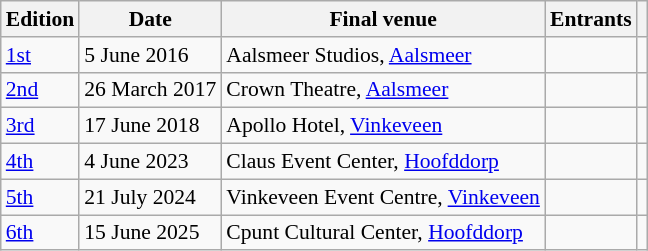<table class="wikitable defaultcenter col3left col4left" style="font-size: 90%">
<tr>
<th>Edition</th>
<th>Date</th>
<th>Final venue</th>
<th>Entrants</th>
<th></th>
</tr>
<tr>
<td><a href='#'>1st</a></td>
<td>5 June 2016</td>
<td>Aalsmeer Studios, <a href='#'>Aalsmeer</a></td>
<td></td>
<td></td>
</tr>
<tr>
<td><a href='#'>2nd</a></td>
<td>26 March 2017</td>
<td>Crown Theatre, <a href='#'>Aalsmeer</a></td>
<td></td>
<td></td>
</tr>
<tr>
<td><a href='#'>3rd</a></td>
<td>17 June 2018</td>
<td>Apollo Hotel, <a href='#'>Vinkeveen</a></td>
<td></td>
<td></td>
</tr>
<tr>
<td><a href='#'>4th</a></td>
<td>4 June 2023</td>
<td>Claus Event Center, <a href='#'>Hoofddorp</a></td>
<td></td>
<td></td>
</tr>
<tr>
<td><a href='#'>5th</a></td>
<td>21 July 2024</td>
<td>Vinkeveen Event Centre, <a href='#'>Vinkeveen</a></td>
<td></td>
<td></td>
</tr>
<tr>
<td><a href='#'>6th</a></td>
<td>15 June 2025</td>
<td>Cpunt Cultural Center, <a href='#'>Hoofddorp</a></td>
<td></td>
<td></td>
</tr>
</table>
